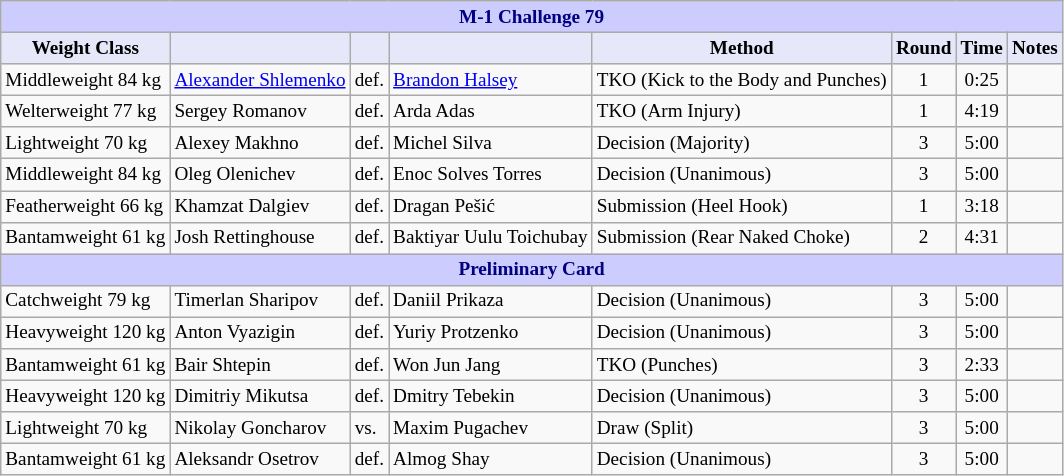<table class="wikitable" style="font-size: 80%;">
<tr>
<th colspan="8" style="background-color: #ccf; color: #000080; text-align: center;"><strong>M-1 Challenge 79</strong></th>
</tr>
<tr>
<th colspan="1" style="background-color: #E6E8FA; color: #000000; text-align: center;">Weight Class</th>
<th colspan="1" style="background-color: #E6E8FA; color: #000000; text-align: center;"></th>
<th colspan="1" style="background-color: #E6E8FA; color: #000000; text-align: center;"></th>
<th colspan="1" style="background-color: #E6E8FA; color: #000000; text-align: center;"></th>
<th colspan="1" style="background-color: #E6E8FA; color: #000000; text-align: center;">Method</th>
<th colspan="1" style="background-color: #E6E8FA; color: #000000; text-align: center;">Round</th>
<th colspan="1" style="background-color: #E6E8FA; color: #000000; text-align: center;">Time</th>
<th colspan="1" style="background-color: #E6E8FA; color: #000000; text-align: center;">Notes</th>
</tr>
<tr>
<td>Middleweight 84 kg</td>
<td> <a href='#'>Alexander Shlemenko</a></td>
<td>def.</td>
<td> <a href='#'>Brandon Halsey</a></td>
<td>TKO (Kick to the Body and Punches)</td>
<td align=center>1</td>
<td align=center>0:25</td>
<td></td>
</tr>
<tr>
<td>Welterweight 77 kg</td>
<td> Sergey Romanov</td>
<td>def.</td>
<td> Arda Adas</td>
<td>TKO (Arm Injury)</td>
<td align=center>1</td>
<td align=center>4:19</td>
<td></td>
</tr>
<tr>
<td>Lightweight 70 kg</td>
<td> Alexey Makhno</td>
<td>def.</td>
<td> Michel Silva</td>
<td>Decision (Majority)</td>
<td align=center>3</td>
<td align=center>5:00</td>
<td></td>
</tr>
<tr>
<td>Middleweight 84 kg</td>
<td> Oleg Olenichev</td>
<td>def.</td>
<td> Enoc Solves Torres</td>
<td>Decision (Unanimous)</td>
<td align=center>3</td>
<td align=center>5:00</td>
<td></td>
</tr>
<tr>
<td>Featherweight 66 kg</td>
<td> Khamzat Dalgiev</td>
<td>def.</td>
<td> Dragan Pešić</td>
<td>Submission (Heel Hook)</td>
<td align=center>1</td>
<td align=center>3:18</td>
<td></td>
</tr>
<tr>
<td>Bantamweight 61 kg</td>
<td> Josh Rettinghouse</td>
<td>def.</td>
<td> Baktiyar Uulu Toichubay</td>
<td>Submission (Rear Naked Choke)</td>
<td align=center>2</td>
<td align=center>4:31</td>
<td></td>
</tr>
<tr>
<th colspan="8" style="background-color: #ccf; color: #000080; text-align: center;"><strong>Preliminary Card</strong></th>
</tr>
<tr>
<td>Catchweight 79 kg</td>
<td> Timerlan Sharipov</td>
<td>def.</td>
<td> Daniil Prikaza</td>
<td>Decision (Unanimous)</td>
<td align=center>3</td>
<td align=center>5:00</td>
<td></td>
</tr>
<tr>
<td>Heavyweight 120 kg</td>
<td> Anton Vyazigin</td>
<td>def.</td>
<td> Yuriy Protzenko</td>
<td>Decision (Unanimous)</td>
<td align=center>3</td>
<td align=center>5:00</td>
<td></td>
</tr>
<tr>
<td>Bantamweight 61 kg</td>
<td> Bair Shtepin</td>
<td>def.</td>
<td> Won Jun Jang</td>
<td>TKO (Punches)</td>
<td align=center>3</td>
<td align=center>2:33</td>
<td></td>
</tr>
<tr>
<td>Heavyweight 120 kg</td>
<td> Dimitriy Mikutsa</td>
<td>def.</td>
<td> Dmitry Tebekin</td>
<td>Decision (Unanimous)</td>
<td align=center>3</td>
<td align=center>5:00</td>
<td></td>
</tr>
<tr>
<td>Lightweight 70 kg</td>
<td> Nikolay Goncharov</td>
<td>vs.</td>
<td> Maxim Pugachev</td>
<td>Draw (Split)</td>
<td align=center>3</td>
<td align=center>5:00</td>
<td></td>
</tr>
<tr>
<td>Bantamweight 61 kg</td>
<td> Aleksandr Osetrov</td>
<td>def.</td>
<td> Almog Shay</td>
<td>Decision (Unanimous)</td>
<td align=center>3</td>
<td align=center>5:00</td>
<td></td>
</tr>
</table>
